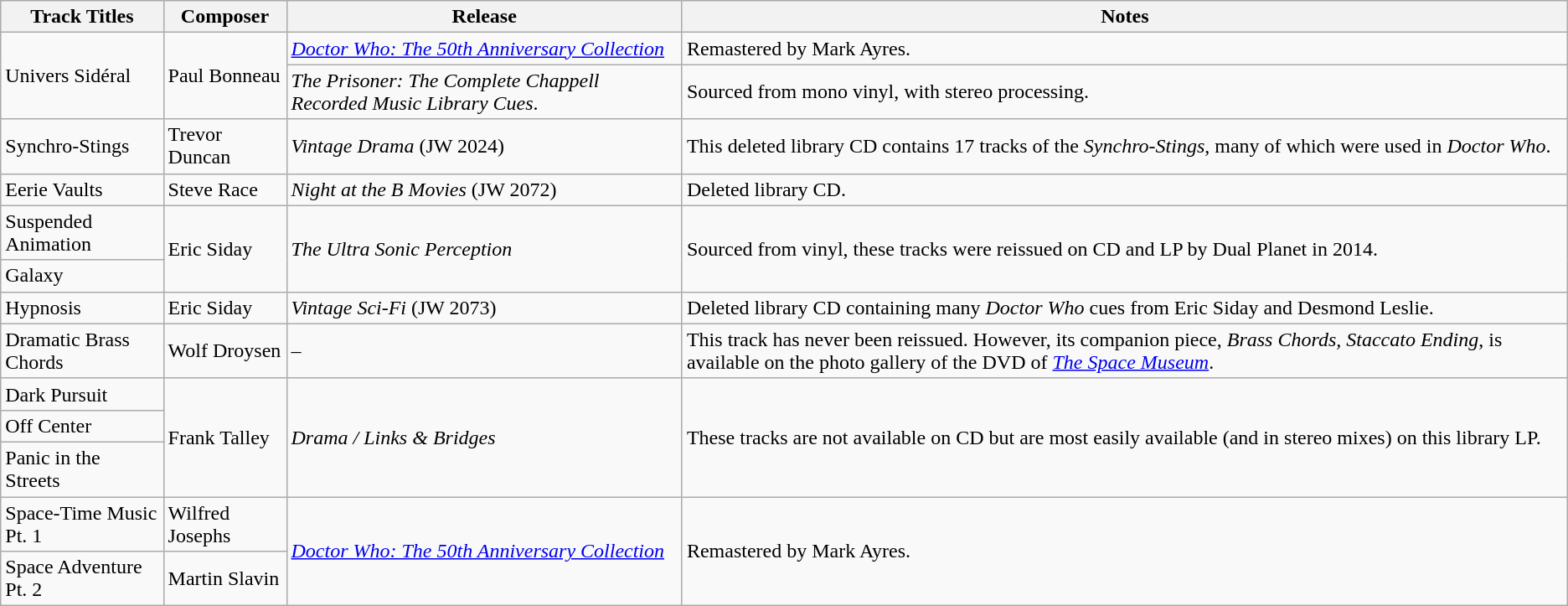<table class="wikitable">
<tr>
<th>Track Titles</th>
<th>Composer</th>
<th>Release</th>
<th>Notes</th>
</tr>
<tr>
<td rowspan=2>Univers Sidéral</td>
<td rowspan=2>Paul Bonneau</td>
<td><em><a href='#'>Doctor Who: The 50th Anniversary Collection</a></em></td>
<td>Remastered by Mark Ayres.</td>
</tr>
<tr>
<td><em>The Prisoner: The Complete Chappell Recorded Music Library Cues</em>.</td>
<td>Sourced from mono vinyl, with stereo processing.</td>
</tr>
<tr>
<td>Synchro-Stings</td>
<td>Trevor Duncan</td>
<td><em>Vintage Drama</em> (JW 2024)</td>
<td>This deleted library CD contains 17 tracks of the <em>Synchro-Stings</em>, many of which were used in <em>Doctor Who</em>.</td>
</tr>
<tr>
<td>Eerie Vaults</td>
<td>Steve Race</td>
<td><em>Night at the B Movies</em> (JW 2072)</td>
<td>Deleted library CD.</td>
</tr>
<tr>
<td>Suspended Animation</td>
<td rowspan=2>Eric Siday</td>
<td rowspan=2><em>The Ultra Sonic Perception</em></td>
<td rowspan=2>Sourced from vinyl, these tracks were reissued on CD and LP by Dual Planet in 2014.</td>
</tr>
<tr>
<td>Galaxy</td>
</tr>
<tr>
<td>Hypnosis</td>
<td>Eric Siday</td>
<td><em>Vintage Sci-Fi</em> (JW 2073)</td>
<td>Deleted library CD containing many <em>Doctor Who</em> cues from Eric Siday and Desmond Leslie.</td>
</tr>
<tr>
<td>Dramatic Brass Chords</td>
<td>Wolf Droysen</td>
<td>–</td>
<td>This track has never been reissued. However, its companion piece, <em>Brass Chords, Staccato Ending</em>, is available on the photo gallery of the DVD of <em><a href='#'>The Space Museum</a></em>.</td>
</tr>
<tr>
<td>Dark Pursuit</td>
<td rowspan=3>Frank Talley</td>
<td rowspan=3><em>Drama / Links & Bridges</em></td>
<td rowspan=3>These tracks are not available on CD but are most easily available (and in stereo mixes) on this library LP.</td>
</tr>
<tr>
<td>Off Center</td>
</tr>
<tr>
<td>Panic in the Streets</td>
</tr>
<tr>
<td>Space-Time Music Pt. 1</td>
<td>Wilfred Josephs</td>
<td rowspan=2><em><a href='#'>Doctor Who: The 50th Anniversary Collection</a></em></td>
<td rowspan=2>Remastered by Mark Ayres.</td>
</tr>
<tr>
<td>Space Adventure Pt. 2</td>
<td>Martin Slavin</td>
</tr>
</table>
